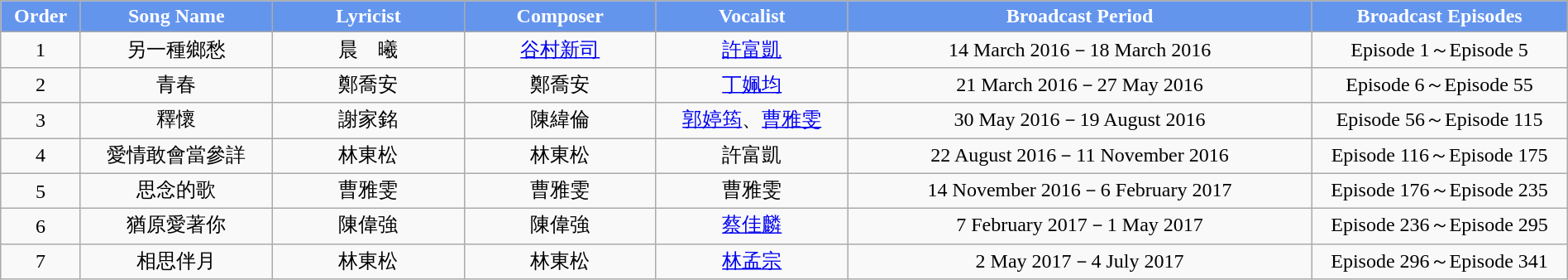<table class="wikitable" width="100%" style="text-align:center">
<tr style="background:cornflowerblue; color:white">
<td style="width:5%"><strong>Order</strong></td>
<td style="width:12%"><strong>Song Name</strong></td>
<td style="width:12%"><strong>Lyricist</strong></td>
<td style="width:12%"><strong>Composer</strong></td>
<td style="width:12%"><strong>Vocalist</strong></td>
<td style="width:29%"><strong>Broadcast Period</strong></td>
<td style="width:16%"><strong>Broadcast Episodes</strong></td>
</tr>
<tr>
<td>1</td>
<td>另一種鄉愁</td>
<td>晨　曦</td>
<td><a href='#'>谷村新司</a></td>
<td><a href='#'>許富凱</a></td>
<td>14 March 2016－18 March 2016</td>
<td>Episode 1～Episode 5</td>
</tr>
<tr>
<td>2</td>
<td>青春</td>
<td>鄭喬安</td>
<td>鄭喬安</td>
<td><a href='#'>丁姵均</a></td>
<td>21 March 2016－27 May 2016</td>
<td>Episode 6～Episode 55</td>
</tr>
<tr>
<td>3</td>
<td>釋懷</td>
<td>謝家銘</td>
<td>陳緯倫</td>
<td><a href='#'>郭婷筠</a>、<a href='#'>曹雅雯</a></td>
<td>30 May 2016－19 August 2016</td>
<td>Episode 56～Episode 115</td>
</tr>
<tr>
<td>4</td>
<td>愛情敢會當參詳</td>
<td>林東松</td>
<td>林東松</td>
<td>許富凱</td>
<td>22 August 2016－11 November 2016</td>
<td>Episode 116～Episode 175</td>
</tr>
<tr>
<td>5</td>
<td>思念的歌</td>
<td>曹雅雯</td>
<td>曹雅雯</td>
<td>曹雅雯</td>
<td>14 November 2016－6 February 2017</td>
<td>Episode 176～Episode 235</td>
</tr>
<tr>
<td>6</td>
<td>猶原愛著你</td>
<td>陳偉強</td>
<td>陳偉強</td>
<td><a href='#'>蔡佳麟</a></td>
<td>7 February 2017－1 May 2017</td>
<td>Episode 236～Episode 295</td>
</tr>
<tr>
<td>7</td>
<td>相思伴月</td>
<td>林東松</td>
<td>林東松</td>
<td><a href='#'>林孟宗</a></td>
<td>2 May 2017－4 July 2017</td>
<td>Episode 296～Episode 341</td>
</tr>
</table>
